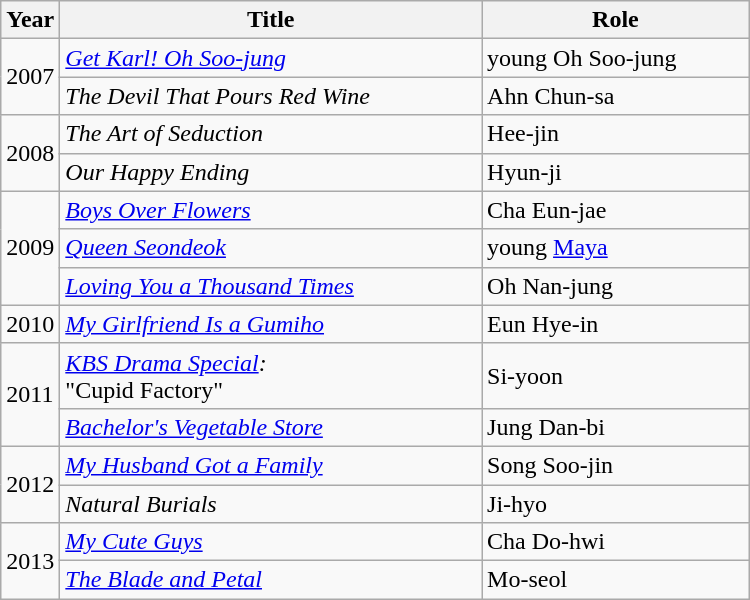<table class="wikitable" style="width:500px">
<tr>
<th width=10>Year</th>
<th>Title</th>
<th>Role</th>
</tr>
<tr>
<td rowspan=2>2007</td>
<td><em><a href='#'>Get Karl! Oh Soo-jung</a></em></td>
<td>young Oh Soo-jung</td>
</tr>
<tr>
<td><em>The Devil That Pours Red Wine</em></td>
<td>Ahn Chun-sa</td>
</tr>
<tr>
<td rowspan=2>2008</td>
<td><em>The Art of Seduction</em></td>
<td>Hee-jin</td>
</tr>
<tr>
<td><em>Our Happy Ending</em></td>
<td>Hyun-ji</td>
</tr>
<tr>
<td rowspan=3>2009</td>
<td><em><a href='#'>Boys Over Flowers</a></em></td>
<td>Cha Eun-jae</td>
</tr>
<tr>
<td><em><a href='#'>Queen Seondeok</a></em></td>
<td>young <a href='#'>Maya</a></td>
</tr>
<tr>
<td><em><a href='#'>Loving You a Thousand Times</a></em></td>
<td>Oh Nan-jung</td>
</tr>
<tr>
<td>2010</td>
<td><em><a href='#'>My Girlfriend Is a Gumiho</a></em></td>
<td>Eun Hye-in</td>
</tr>
<tr>
<td rowspan=2>2011</td>
<td><em><a href='#'>KBS Drama Special</a>:</em><br>"Cupid Factory"</td>
<td>Si-yoon</td>
</tr>
<tr>
<td><em><a href='#'>Bachelor's Vegetable Store</a></em></td>
<td>Jung Dan-bi</td>
</tr>
<tr>
<td rowspan=2>2012</td>
<td><em><a href='#'>My Husband Got a Family</a></em></td>
<td>Song Soo-jin</td>
</tr>
<tr>
<td><em>Natural Burials</em></td>
<td>Ji-hyo</td>
</tr>
<tr>
<td rowspan=2>2013</td>
<td><em><a href='#'>My Cute Guys</a></em></td>
<td>Cha Do-hwi</td>
</tr>
<tr>
<td><em><a href='#'>The Blade and Petal</a></em></td>
<td>Mo-seol</td>
</tr>
</table>
